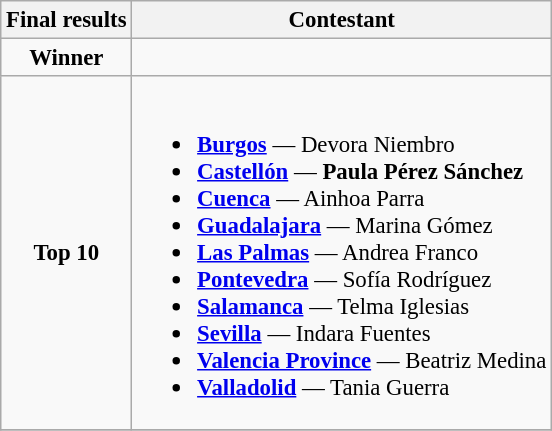<table class="wikitable sortable" style="font-size: 95%;">
<tr>
<th>Final results</th>
<th>Contestant</th>
</tr>
<tr>
<td style="text-align:center;"><strong>Winner</strong></td>
<td></td>
</tr>
<tr>
<td style="text-align:center;"><strong>Top 10</strong></td>
<td><br><ul><li> <strong><a href='#'>Burgos</a></strong> — Devora Niembro</li><li> <strong><a href='#'>Castellón</a></strong> — <strong>Paula Pérez Sánchez</strong></li><li> <strong><a href='#'>Cuenca</a></strong> — Ainhoa Parra</li><li> <strong><a href='#'>Guadalajara</a></strong> — Marina Gómez</li><li> <strong><a href='#'>Las Palmas</a></strong> — Andrea Franco</li><li> <strong><a href='#'>Pontevedra</a></strong> — Sofía Rodríguez</li><li> <strong><a href='#'>Salamanca</a></strong> — Telma Iglesias</li><li> <strong><a href='#'>Sevilla</a></strong> — Indara Fuentes</li><li> <strong><a href='#'>Valencia Province</a></strong> — Beatriz Medina</li><li> <strong><a href='#'>Valladolid</a></strong> — Tania Guerra</li></ul></td>
</tr>
<tr>
</tr>
</table>
